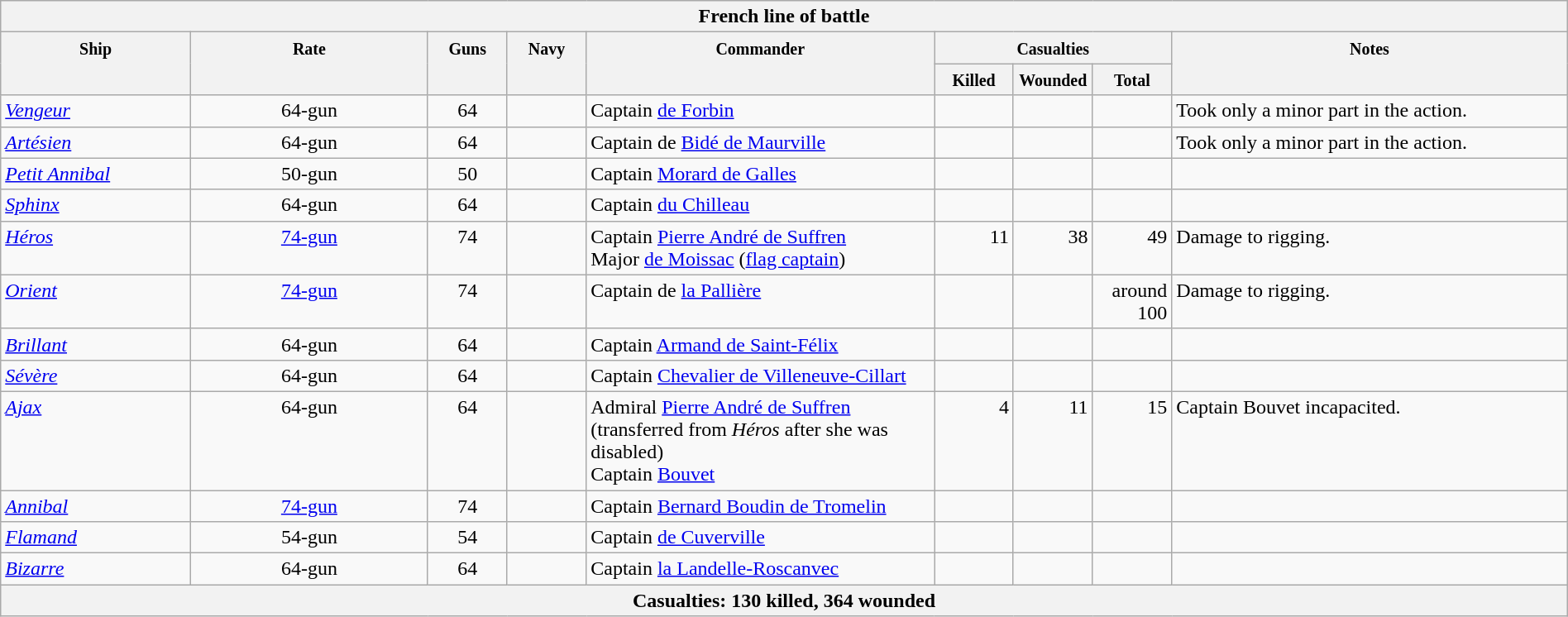<table class="wikitable" border="1" style="width:100%;">
<tr style="vertical-align:top;">
<th colspan="11" bgcolor="white">French line of battle </th>
</tr>
<tr valign="top"|- style="vertical-align:top;">
<th width=12%; align= center rowspan=2><small> Ship </small></th>
<th width=15%; align= center rowspan=2><small> Rate </small></th>
<th width=5%; align= center rowspan=2><small> Guns </small></th>
<th width=5%; align= center rowspan=2><small> Navy </small></th>
<th width=22%; align= center rowspan=2><small> Commander </small></th>
<th width=15%; align= center colspan=3><small>Casualties</small></th>
<th width=25%; align= center rowspan=2><small>Notes</small></th>
</tr>
<tr style="vertical-align:top;">
<th width=5%; align= center><small> Killed </small></th>
<th width=5%; align= center><small> Wounded </small></th>
<th width=5%; align= center><small> Total</small></th>
</tr>
<tr style="vertical-align:top;">
<td align= left><a href='#'><em>Vengeur</em></a></td>
<td align= center>64-gun</td>
<td align= center>64</td>
<td align= center></td>
<td align= left>Captain <a href='#'>de Forbin</a></td>
<td align= right></td>
<td align= right></td>
<td align= right></td>
<td align= left>Took only a minor part in the action. </td>
</tr>
<tr style="vertical-align:top;">
<td align= left><em><a href='#'>Artésien</a></em></td>
<td align= center>64-gun</td>
<td align= center>64</td>
<td align= center></td>
<td align= left>Captain de <a href='#'>Bidé de Maurville</a></td>
<td align= right></td>
<td align= right></td>
<td align= right></td>
<td align= left>Took only a minor part in the action. </td>
</tr>
<tr style="vertical-align:top;">
<td align= left><em><a href='#'>Petit Annibal</a></em></td>
<td align= center>50-gun</td>
<td align= center>50</td>
<td align= center></td>
<td align= left>Captain <a href='#'>Morard de Galles</a></td>
<td align= right></td>
<td align= right></td>
<td align= right></td>
<td align= left></td>
</tr>
<tr style="vertical-align:top;">
<td align= left><a href='#'><em>Sphinx</em></a></td>
<td align= center>64-gun</td>
<td align= center>64</td>
<td align= center></td>
<td align= left>Captain <a href='#'>du Chilleau</a></td>
<td align= right></td>
<td align= right></td>
<td align= right></td>
<td align= left></td>
</tr>
<tr style="vertical-align:top;">
<td align= left><em><a href='#'>Héros</a></em></td>
<td align= center><a href='#'>74-gun</a></td>
<td align= center>74</td>
<td align= center></td>
<td align= left>Captain <a href='#'>Pierre André de Suffren</a><br>Major <a href='#'>de Moissac</a> (<a href='#'>flag captain</a>)</td>
<td align= right>11</td>
<td align= right>38</td>
<td align= right>49</td>
<td align= left>Damage to rigging.  </td>
</tr>
<tr style="vertical-align:top;">
<td align= left><em><a href='#'>Orient</a></em></td>
<td align= center><a href='#'>74-gun</a></td>
<td align= center>74</td>
<td align= center></td>
<td align= left>Captain de <a href='#'>la Pallière</a></td>
<td align= right></td>
<td align= right></td>
<td align= right>around 100  </td>
<td align= left>Damage to rigging. </td>
</tr>
<tr style="vertical-align:top;">
<td align= left><em><a href='#'>Brillant</a></em></td>
<td align= center>64-gun</td>
<td align= center>64</td>
<td align= center></td>
<td align= left>Captain <a href='#'>Armand de Saint-Félix</a></td>
<td align= right></td>
<td align= right></td>
<td align= right></td>
<td align= left></td>
</tr>
<tr style="vertical-align:top;">
<td align= left><a href='#'><em>Sévère</em></a></td>
<td align= center>64-gun</td>
<td align= center>64</td>
<td align= center></td>
<td align= left>Captain <a href='#'>Chevalier de Villeneuve-Cillart</a></td>
<td align= right></td>
<td align= right></td>
<td align= right></td>
<td align= left></td>
</tr>
<tr style="vertical-align:top;">
<td align= left><em><a href='#'>Ajax</a></em></td>
<td align= center>64-gun</td>
<td align= center>64</td>
<td align= center></td>
<td align= left>Admiral <a href='#'>Pierre André de Suffren</a> (transferred from <em>Héros</em> after she was disabled)<br>Captain <a href='#'>Bouvet</a></td>
<td align= right>4</td>
<td align= right>11</td>
<td align= right>15  </td>
<td align= left>Captain Bouvet incapacited. </td>
</tr>
<tr style="vertical-align:top;">
<td align= left><em><a href='#'>Annibal</a></em></td>
<td align= center><a href='#'>74-gun</a></td>
<td align= center>74</td>
<td align= center></td>
<td align= left>Captain <a href='#'>Bernard Boudin de Tromelin</a></td>
<td align= right></td>
<td align= right></td>
<td align= right></td>
<td align= left></td>
</tr>
<tr style="vertical-align:top;">
<td align= left><em><a href='#'>Flamand</a></em></td>
<td align= center>54-gun</td>
<td align= center>54</td>
<td align= center></td>
<td align= left>Captain <a href='#'>de Cuverville</a></td>
<td align= right></td>
<td align= right></td>
<td align= right></td>
<td align= left></td>
</tr>
<tr style="vertical-align:top;">
<td align= left><em><a href='#'>Bizarre</a></em></td>
<td align= center>64-gun</td>
<td align= center>64</td>
<td align= center></td>
<td align= left>Captain <a href='#'>la Landelle-Roscanvec</a></td>
<td align= right></td>
<td align= right></td>
<td align= right></td>
<td align= left></td>
</tr>
<tr style="vertical-align:top;">
<th colspan="11" bgcolor="white">Casualties: 130 killed, 364 wounded </th>
</tr>
</table>
